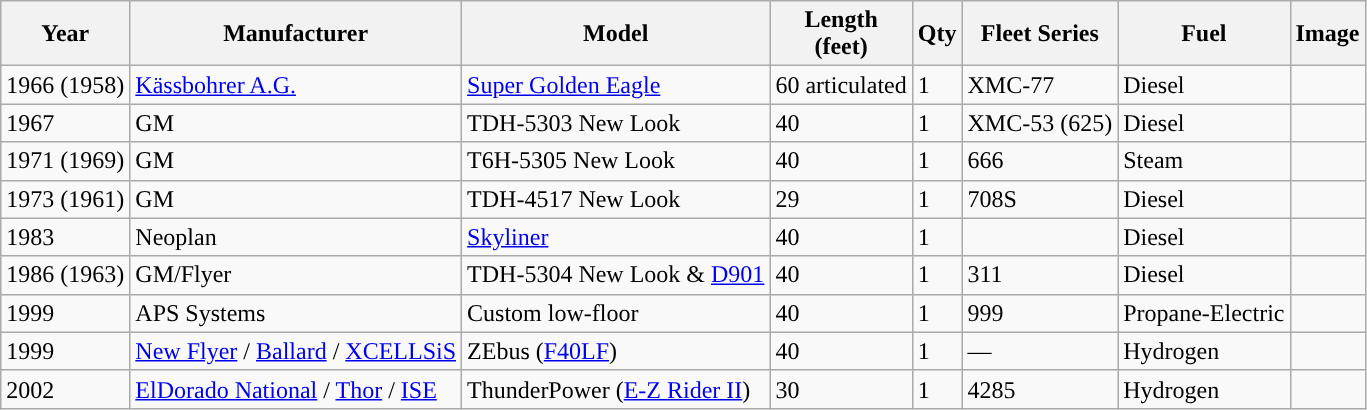<table class= "wikitable sortable">
<tr>
<th>Year</th>
<th>Manufacturer</th>
<th>Model</th>
<th>Length<br>(feet)</th>
<th>Qty</th>
<th>Fleet Series</th>
<th>Fuel</th>
<th class="unsortable">Image</th>
</tr>
<tr>
<td>1966 (1958)</td>
<td><a href='#'>Kässbohrer A.G.</a></td>
<td><a href='#'>Super Golden Eagle</a></td>
<td>60 articulated</td>
<td>1</td>
<td>XMC-77</td>
<td>Diesel</td>
<td></td>
</tr>
<tr>
<td>1967</td>
<td>GM</td>
<td>TDH-5303 New Look</td>
<td>40</td>
<td>1</td>
<td>XMC-53 (625)</td>
<td>Diesel</td>
<td></td>
</tr>
<tr>
<td>1971 (1969)</td>
<td>GM</td>
<td>T6H-5305 New Look</td>
<td>40</td>
<td>1</td>
<td>666</td>
<td>Steam</td>
<td></td>
</tr>
<tr>
<td>1973 (1961)</td>
<td>GM</td>
<td>TDH-4517 New Look</td>
<td>29</td>
<td>1</td>
<td>708S</td>
<td>Diesel</td>
<td></td>
</tr>
<tr>
<td>1983</td>
<td>Neoplan</td>
<td><a href='#'>Skyliner</a></td>
<td>40</td>
<td>1</td>
<td></td>
<td>Diesel</td>
<td></td>
</tr>
<tr>
<td>1986 (1963)</td>
<td>GM/Flyer</td>
<td>TDH-5304 New Look & <a href='#'>D901</a></td>
<td>40</td>
<td>1</td>
<td>311</td>
<td>Diesel</td>
<td></td>
</tr>
<tr>
<td>1999</td>
<td>APS Systems</td>
<td>Custom low-floor</td>
<td>40</td>
<td>1</td>
<td>999</td>
<td>Propane-Electric</td>
<td></td>
</tr>
<tr>
<td>1999</td>
<td><a href='#'>New Flyer</a> / <a href='#'>Ballard</a> / <a href='#'>XCELLSiS</a></td>
<td>ZEbus (<a href='#'>F40LF</a>)</td>
<td>40</td>
<td>1</td>
<td>—</td>
<td>Hydrogen</td>
<td></td>
</tr>
<tr>
<td>2002</td>
<td><a href='#'>ElDorado National</a> / <a href='#'>Thor</a> / <a href='#'>ISE</a></td>
<td>ThunderPower (<a href='#'>E-Z Rider II</a>)</td>
<td>30</td>
<td>1</td>
<td>4285</td>
<td>Hydrogen</td>
<td></td>
</tr>
</table>
